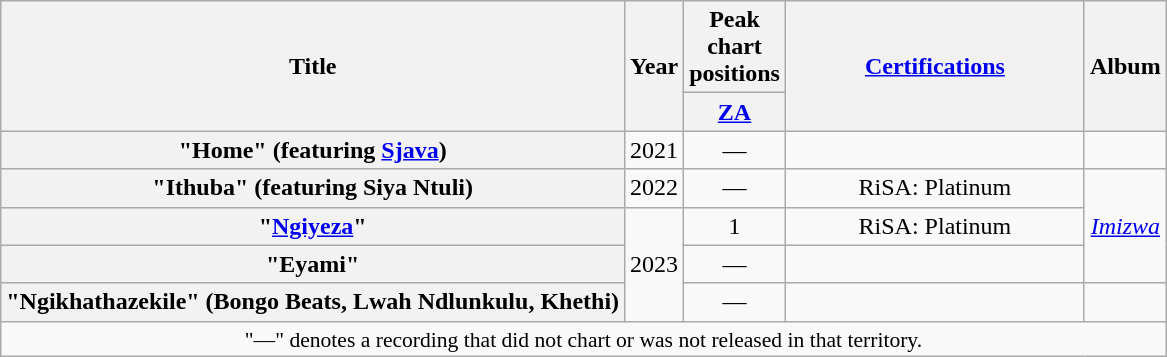<table class="wikitable plainrowheaders" style="text-align:center;">
<tr>
<th scope="col" rowspan="2">Title</th>
<th scope="col" rowspan="2">Year</th>
<th scope="col" colspan="1">Peak chart positions</th>
<th scope="col" rowspan="2" style="width:12em;"><a href='#'>Certifications</a></th>
<th scope="col" rowspan="2">Album</th>
</tr>
<tr>
<th scope="col" style="width:3em;font-size:100%;"><a href='#'>ZA</a><br></th>
</tr>
<tr>
<th scope="row">"Home" (featuring <a href='#'>Sjava</a>)</th>
<td>2021</td>
<td>—</td>
<td></td>
<td></td>
</tr>
<tr>
<th scope="row">"Ithuba" (featuring Siya Ntuli)</th>
<td>2022</td>
<td>—</td>
<td>RiSA: Platinum</td>
<td rowspan=3><em><a href='#'>Imizwa</a></em></td>
</tr>
<tr>
<th scope="row">"<a href='#'>Ngiyeza</a>"</th>
<td rowspan=3>2023</td>
<td>1</td>
<td>RiSA: Platinum</td>
</tr>
<tr>
<th scope="row">"Eyami"</th>
<td>—</td>
<td></td>
</tr>
<tr>
<th scope="row">"Ngikhathazekile" (Bongo Beats, Lwah Ndlunkulu, Khethi)</th>
<td>—</td>
<td></td>
<td></td>
</tr>
<tr>
<td colspan="8" style="font-size:90%">"—" denotes a recording that did not chart or was not released in that territory.</td>
</tr>
</table>
